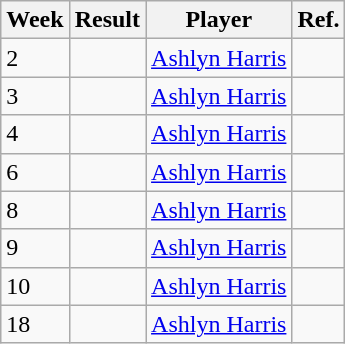<table class="wikitable">
<tr>
<th>Week</th>
<th>Result</th>
<th>Player</th>
<th>Ref.</th>
</tr>
<tr>
<td>2</td>
<td></td>
<td> <a href='#'>Ashlyn Harris</a></td>
<td></td>
</tr>
<tr>
<td>3</td>
<td></td>
<td> <a href='#'>Ashlyn Harris</a></td>
<td></td>
</tr>
<tr>
<td>4</td>
<td></td>
<td> <a href='#'>Ashlyn Harris</a></td>
<td></td>
</tr>
<tr>
<td>6</td>
<td></td>
<td> <a href='#'>Ashlyn Harris</a></td>
<td></td>
</tr>
<tr>
<td>8</td>
<td></td>
<td> <a href='#'>Ashlyn Harris</a></td>
<td></td>
</tr>
<tr>
<td>9</td>
<td></td>
<td> <a href='#'>Ashlyn Harris</a></td>
<td></td>
</tr>
<tr>
<td>10</td>
<td></td>
<td> <a href='#'>Ashlyn Harris</a></td>
<td></td>
</tr>
<tr>
<td>18</td>
<td></td>
<td> <a href='#'>Ashlyn Harris</a></td>
<td></td>
</tr>
</table>
